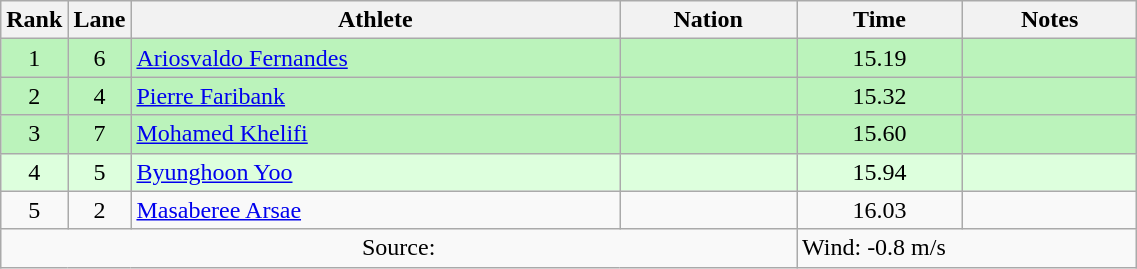<table class="wikitable sortable" style="text-align:center;width: 60%;">
<tr>
<th scope="col" style="width: 10px;">Rank</th>
<th scope="col" style="width: 10px;">Lane</th>
<th scope="col">Athlete</th>
<th scope="col">Nation</th>
<th scope="col">Time</th>
<th scope="col">Notes</th>
</tr>
<tr bgcolor=bbf3bb>
<td>1</td>
<td>6</td>
<td align=left><a href='#'>Ariosvaldo Fernandes</a></td>
<td align=left></td>
<td>15.19</td>
<td></td>
</tr>
<tr bgcolor=bbf3bb>
<td>2</td>
<td>4</td>
<td align=left><a href='#'>Pierre Faribank</a></td>
<td align=left></td>
<td>15.32</td>
<td></td>
</tr>
<tr bgcolor=bbf3bb>
<td>3</td>
<td>7</td>
<td align=left><a href='#'>Mohamed Khelifi</a></td>
<td align=left></td>
<td>15.60</td>
<td></td>
</tr>
<tr bgcolor=ddffdd>
<td>4</td>
<td>5</td>
<td align=left><a href='#'>Byunghoon Yoo</a></td>
<td align=left></td>
<td>15.94</td>
<td></td>
</tr>
<tr>
<td>5</td>
<td>2</td>
<td align=left><a href='#'>Masaberee Arsae</a></td>
<td align=left></td>
<td>16.03</td>
<td></td>
</tr>
<tr class="sortbottom">
<td colspan="4">Source:</td>
<td colspan="2" style="text-align:left;">Wind: -0.8 m/s</td>
</tr>
</table>
